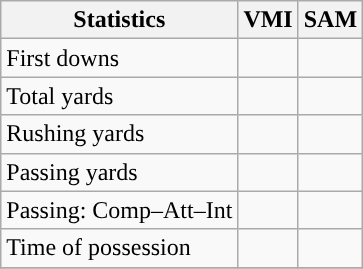<table class="wikitable" style="float: left;">
<tr>
<th>Statistics</th>
<th>VMI</th>
<th>SAM</th>
</tr>
<tr>
<td>First downs</td>
<td></td>
<td></td>
</tr>
<tr>
<td>Total yards</td>
<td></td>
<td></td>
</tr>
<tr>
<td>Rushing yards</td>
<td></td>
<td></td>
</tr>
<tr>
<td>Passing yards</td>
<td></td>
<td></td>
</tr>
<tr>
<td>Passing: Comp–Att–Int</td>
<td></td>
<td></td>
</tr>
<tr>
<td>Time of possession</td>
<td></td>
<td></td>
</tr>
<tr>
</tr>
</table>
